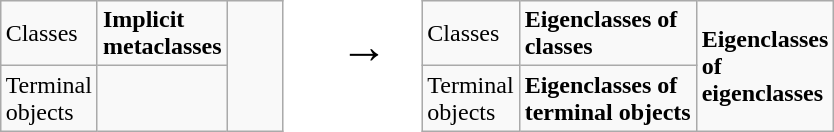<table border=0 cellpadding=0 style="margin: 2ex auto">
<tr>
<td><br><table class="wikitable">
<tr>
<td><div><span>Classes</span></div></td>
<td><div><span><strong>Implicit<br>metaclasses</strong></span></div></td>
<td rowspan="2" style="width:4ex;">  </td>
</tr>
<tr>
<td><div>Terminal<br>objects</div></td>
<td></td>
</tr>
</table>
</td>
<td style="font-size: 200%; vertical-align: middle; padding: 1px 20px;">→</td>
<td><br><table class="wikitable">
<tr>
<td><div><span>Classes</span></div></td>
<td><div><span><strong>Eigenclasses of<br>classes</strong></span></div></td>
<td rowspan=2><div><span><strong>Eigenclasses<br>of<br>eigenclasses</strong></span></div></td>
</tr>
<tr>
<td><div>Terminal<br>objects</div></td>
<td><div><span><strong>Eigenclasses of<br>terminal objects</strong></span></div></td>
</tr>
</table>
</td>
</tr>
</table>
